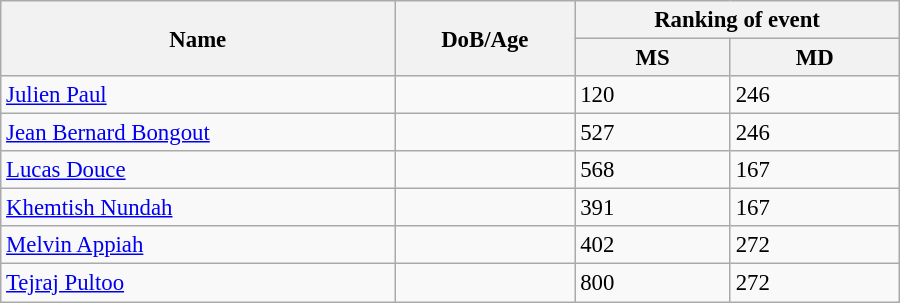<table class="wikitable" style="width:600px; font-size:95%;">
<tr>
<th rowspan="2" align="left">Name</th>
<th rowspan="2" align="left">DoB/Age</th>
<th colspan="2" align="center">Ranking of event</th>
</tr>
<tr>
<th align="left">MS</th>
<th align="left">MD</th>
</tr>
<tr>
<td><a href='#'>Julien Paul</a></td>
<td></td>
<td>120</td>
<td>246</td>
</tr>
<tr>
<td><a href='#'>Jean Bernard Bongout</a></td>
<td></td>
<td>527</td>
<td>246</td>
</tr>
<tr>
<td><a href='#'>Lucas Douce</a></td>
<td></td>
<td>568</td>
<td>167</td>
</tr>
<tr>
<td><a href='#'>Khemtish Nundah</a></td>
<td></td>
<td>391</td>
<td>167</td>
</tr>
<tr>
<td><a href='#'>Melvin Appiah</a></td>
<td></td>
<td>402</td>
<td>272</td>
</tr>
<tr>
<td><a href='#'>Tejraj Pultoo</a></td>
<td></td>
<td>800</td>
<td>272</td>
</tr>
</table>
